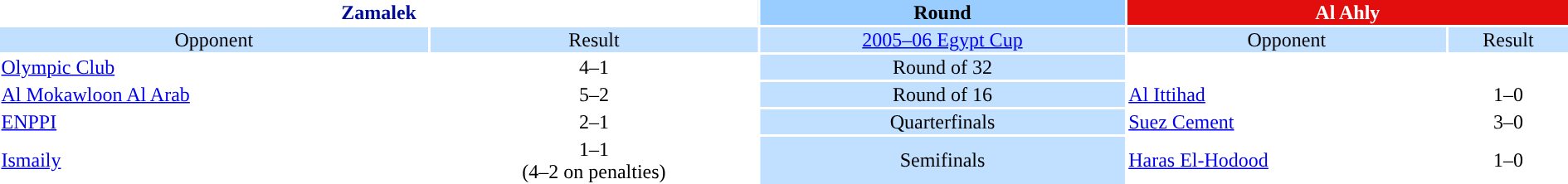<table style="width:100%; text-align:center;">
<tr style="vertical-align:top; background:#9cf;">
<th colspan=2 style="color:#000c99; background-color:#fff;">Zamalek</th>
<th><strong>Round</strong></th>
<th colspan=2 style="background:#E20E0E; color:#FFFFFF">Al Ahly</th>
</tr>
<tr style="vertical-align:top; background:#c1e0ff;">
<td>Opponent</td>
<td>Result</td>
<td><a href='#'>2005–06 Egypt Cup</a></td>
<td>Opponent</td>
<td>Result</td>
</tr>
<tr>
<td align=left><a href='#'>Olympic Club</a></td>
<td>4–1</td>
<td style="background:#c1e0ff;">Round of 32</td>
<td></td>
<td></td>
</tr>
<tr>
<td align=left><a href='#'>Al Mokawloon Al Arab</a></td>
<td>5–2</td>
<td style="background:#c1e0ff;">Round of 16</td>
<td align=left><a href='#'>Al Ittihad</a></td>
<td>1–0</td>
</tr>
<tr>
<td align=left><a href='#'>ENPPI</a></td>
<td>2–1</td>
<td style="background:#c1e0ff;">Quarterfinals</td>
<td align=left><a href='#'>Suez Cement</a></td>
<td>3–0</td>
</tr>
<tr>
<td align=left><a href='#'>Ismaily</a></td>
<td>1–1 <br>(4–2 on penalties)</td>
<td style="background:#c1e0ff;">Semifinals</td>
<td align=left><a href='#'>Haras El-Hodood</a></td>
<td>1–0</td>
</tr>
</table>
